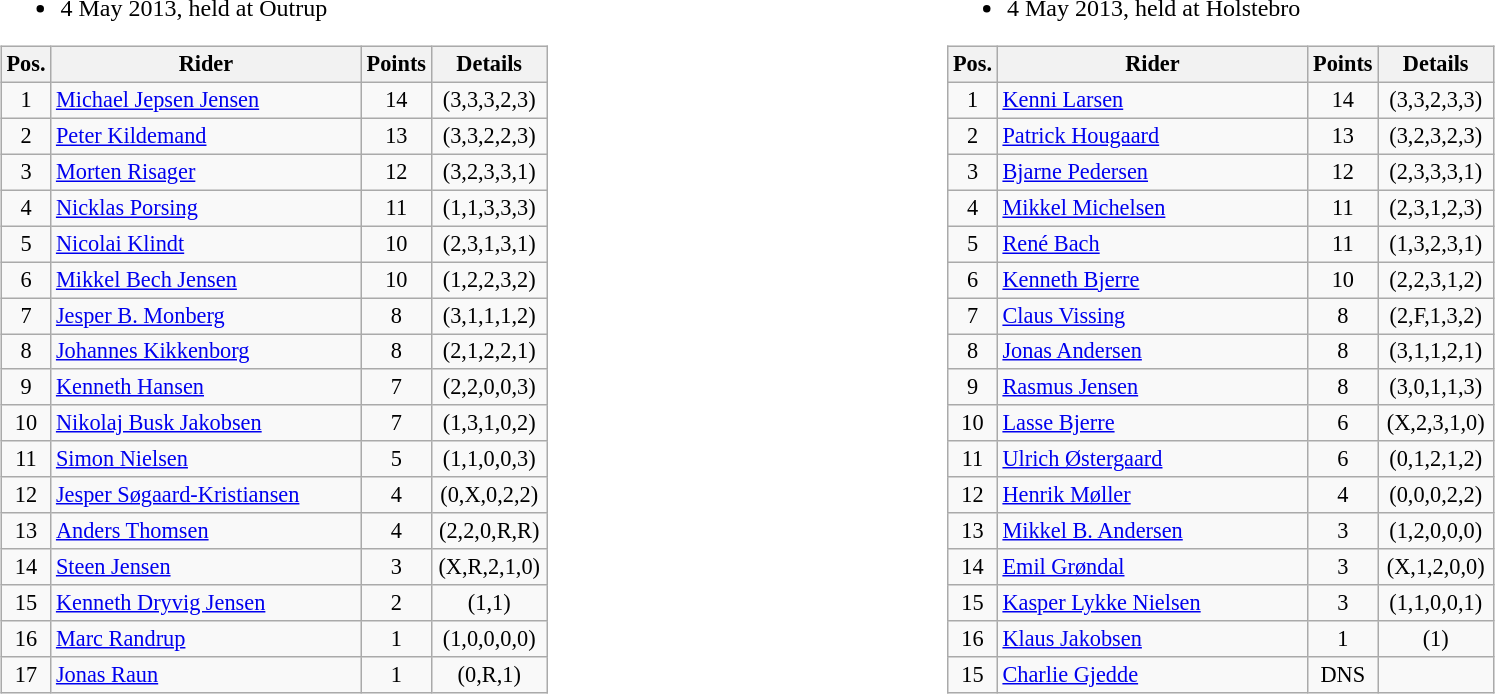<table width=100%>
<tr>
<td width=50% valign=top><br><ul><li>4 May 2013, held at Outrup</li></ul><table class=wikitable style="font-size:93%;">
<tr>
<th width=25px>Pos.</th>
<th width=200px>Rider</th>
<th width=40px>Points</th>
<th width=70px>Details</th>
</tr>
<tr align=center>
<td>1</td>
<td align=left><a href='#'>Michael Jepsen Jensen</a></td>
<td>14</td>
<td>(3,3,3,2,3)</td>
</tr>
<tr align=center>
<td>2</td>
<td align=left><a href='#'>Peter Kildemand</a></td>
<td>13</td>
<td>(3,3,2,2,3)</td>
</tr>
<tr align=center>
<td>3</td>
<td align=left><a href='#'>Morten Risager</a></td>
<td>12</td>
<td>(3,2,3,3,1)</td>
</tr>
<tr align=center>
<td>4</td>
<td align=left><a href='#'>Nicklas Porsing</a></td>
<td>11</td>
<td>(1,1,3,3,3)</td>
</tr>
<tr align=center>
<td>5</td>
<td align=left><a href='#'>Nicolai Klindt</a></td>
<td>10</td>
<td>(2,3,1,3,1)</td>
</tr>
<tr align=center>
<td>6</td>
<td align=left><a href='#'>Mikkel Bech Jensen</a></td>
<td>10</td>
<td>(1,2,2,3,2)</td>
</tr>
<tr align=center>
<td>7</td>
<td align=left><a href='#'>Jesper B. Monberg</a></td>
<td>8</td>
<td>(3,1,1,1,2)</td>
</tr>
<tr align=center>
<td>8</td>
<td align=left><a href='#'>Johannes Kikkenborg</a></td>
<td>8</td>
<td>(2,1,2,2,1)</td>
</tr>
<tr align=center>
<td>9</td>
<td align=left><a href='#'>Kenneth Hansen</a></td>
<td>7</td>
<td>(2,2,0,0,3)</td>
</tr>
<tr align=center>
<td>10</td>
<td align=left><a href='#'>Nikolaj Busk Jakobsen</a></td>
<td>7</td>
<td>(1,3,1,0,2)</td>
</tr>
<tr align=center>
<td>11</td>
<td align=left><a href='#'>Simon Nielsen</a></td>
<td>5</td>
<td>(1,1,0,0,3)</td>
</tr>
<tr align=center>
<td>12</td>
<td align=left><a href='#'>Jesper Søgaard-Kristiansen</a></td>
<td>4</td>
<td>(0,X,0,2,2)</td>
</tr>
<tr align=center>
<td>13</td>
<td align=left><a href='#'>Anders Thomsen</a></td>
<td>4</td>
<td>(2,2,0,R,R)</td>
</tr>
<tr align=center>
<td>14</td>
<td align=left><a href='#'>Steen Jensen</a></td>
<td>3</td>
<td>(X,R,2,1,0)</td>
</tr>
<tr align=center>
<td>15</td>
<td align=left><a href='#'>Kenneth Dryvig Jensen</a></td>
<td>2</td>
<td>(1,1)</td>
</tr>
<tr align=center>
<td>16</td>
<td align=left><a href='#'>Marc Randrup</a></td>
<td>1</td>
<td>(1,0,0,0,0)</td>
</tr>
<tr align=center>
<td>17</td>
<td align=left><a href='#'>Jonas Raun</a></td>
<td>1</td>
<td>(0,R,1)</td>
</tr>
</table>
</td>
<td width=50% valign=top><br><ul><li>4 May 2013, held at Holstebro</li></ul><table class=wikitable style="font-size:93%;">
<tr>
<th width=25px>Pos.</th>
<th width=200px>Rider</th>
<th width=40px>Points</th>
<th width=70px>Details</th>
</tr>
<tr align=center>
<td>1</td>
<td align=left><a href='#'>Kenni Larsen</a></td>
<td>14</td>
<td>(3,3,2,3,3)</td>
</tr>
<tr align=center>
<td>2</td>
<td align=left><a href='#'>Patrick Hougaard</a></td>
<td>13</td>
<td>(3,2,3,2,3)</td>
</tr>
<tr align=center>
<td>3</td>
<td align=left><a href='#'>Bjarne Pedersen</a></td>
<td>12</td>
<td>(2,3,3,3,1)</td>
</tr>
<tr align=center>
<td>4</td>
<td align=left><a href='#'>Mikkel Michelsen</a></td>
<td>11</td>
<td>(2,3,1,2,3)</td>
</tr>
<tr align=center>
<td>5</td>
<td align=left><a href='#'>René Bach</a></td>
<td>11</td>
<td>(1,3,2,3,1)</td>
</tr>
<tr align=center>
<td>6</td>
<td align=left><a href='#'>Kenneth Bjerre</a></td>
<td>10</td>
<td>(2,2,3,1,2)</td>
</tr>
<tr align=center>
<td>7</td>
<td align=left><a href='#'>Claus Vissing</a></td>
<td>8</td>
<td>(2,F,1,3,2)</td>
</tr>
<tr align=center>
<td>8</td>
<td align=left><a href='#'>Jonas Andersen</a></td>
<td>8</td>
<td>(3,1,1,2,1)</td>
</tr>
<tr align=center>
<td>9</td>
<td align=left><a href='#'>Rasmus Jensen</a></td>
<td>8</td>
<td>(3,0,1,1,3)</td>
</tr>
<tr align=center>
<td>10</td>
<td align=left><a href='#'>Lasse Bjerre</a></td>
<td>6</td>
<td>(X,2,3,1,0)</td>
</tr>
<tr align=center>
<td>11</td>
<td align=left><a href='#'>Ulrich Østergaard</a></td>
<td>6</td>
<td>(0,1,2,1,2)</td>
</tr>
<tr align=center>
<td>12</td>
<td align=left><a href='#'>Henrik Møller</a></td>
<td>4</td>
<td>(0,0,0,2,2)</td>
</tr>
<tr align=center>
<td>13</td>
<td align=left><a href='#'>Mikkel B. Andersen</a></td>
<td>3</td>
<td>(1,2,0,0,0)</td>
</tr>
<tr align=center>
<td>14</td>
<td align=left><a href='#'>Emil Grøndal</a></td>
<td>3</td>
<td>(X,1,2,0,0)</td>
</tr>
<tr align=center>
<td>15</td>
<td align=left><a href='#'>Kasper Lykke Nielsen</a></td>
<td>3</td>
<td>(1,1,0,0,1)</td>
</tr>
<tr align=center>
<td>16</td>
<td align=left><a href='#'>Klaus Jakobsen</a></td>
<td>1</td>
<td>(1)</td>
</tr>
<tr align=center>
<td>15</td>
<td align=left><a href='#'>Charlie Gjedde</a></td>
<td>DNS</td>
<td></td>
</tr>
</table>
</td>
</tr>
<tr>
<td valign=top></td>
</tr>
</table>
